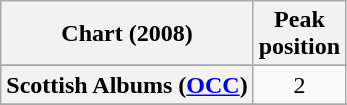<table class="wikitable sortable plainrowheaders" style="text-align:center">
<tr>
<th scope="col">Chart (2008)</th>
<th scope="col">Peak<br> position</th>
</tr>
<tr>
</tr>
<tr>
</tr>
<tr>
</tr>
<tr>
</tr>
<tr>
</tr>
<tr>
</tr>
<tr>
</tr>
<tr>
</tr>
<tr>
</tr>
<tr>
</tr>
<tr>
</tr>
<tr>
</tr>
<tr>
<th scope="row">Scottish Albums (<a href='#'>OCC</a>)</th>
<td>2</td>
</tr>
<tr>
</tr>
<tr>
</tr>
<tr>
</tr>
<tr>
</tr>
<tr>
</tr>
</table>
